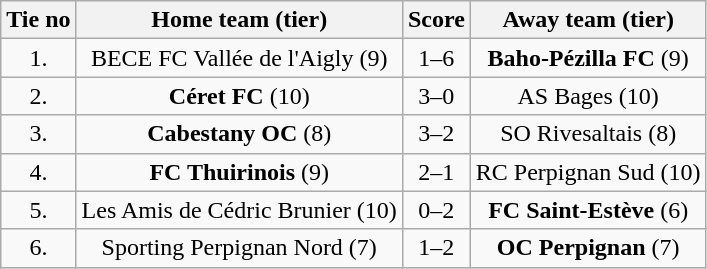<table class="wikitable" style="text-align: center">
<tr>
<th>Tie no</th>
<th>Home team (tier)</th>
<th>Score</th>
<th>Away team (tier)</th>
</tr>
<tr>
<td>1.</td>
<td>BECE FC Vallée de l'Aigly (9)</td>
<td>1–6</td>
<td><strong>Baho-Pézilla FC</strong> (9)</td>
</tr>
<tr>
<td>2.</td>
<td><strong>Céret FC</strong> (10)</td>
<td>3–0</td>
<td>AS Bages (10)</td>
</tr>
<tr>
<td>3.</td>
<td><strong>Cabestany OC</strong> (8)</td>
<td>3–2</td>
<td>SO Rivesaltais (8)</td>
</tr>
<tr>
<td>4.</td>
<td><strong>FC Thuirinois</strong> (9)</td>
<td>2–1</td>
<td>RC Perpignan Sud (10)</td>
</tr>
<tr>
<td>5.</td>
<td>Les Amis de Cédric Brunier (10)</td>
<td>0–2</td>
<td><strong>FC Saint-Estève</strong> (6)</td>
</tr>
<tr>
<td>6.</td>
<td>Sporting Perpignan Nord (7)</td>
<td>1–2</td>
<td><strong>OC Perpignan</strong> (7)</td>
</tr>
</table>
